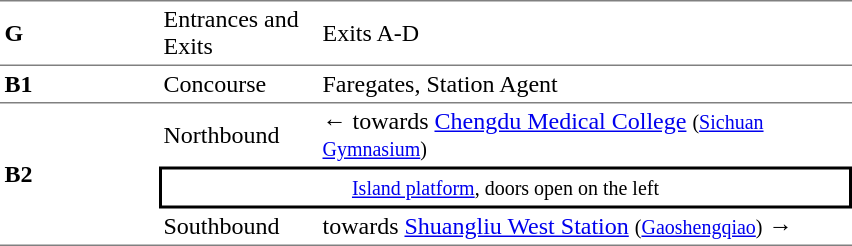<table cellspacing=0 cellpadding=3>
<tr>
<td style="border-top:solid 1px gray;border-bottom:solid 1px gray;" width=100><strong>G</strong></td>
<td style="border-top:solid 1px gray;border-bottom:solid 1px gray;" width=100>Entrances and Exits</td>
<td style="border-top:solid 1px gray;border-bottom:solid 1px gray;" width=350>Exits A-D</td>
</tr>
<tr>
<td style="border-bottom:solid 1px gray;"><strong>B1</strong></td>
<td style="border-bottom:solid 1px gray;">Concourse</td>
<td style="border-bottom:solid 1px gray;">Faregates, Station Agent</td>
</tr>
<tr>
<td style="border-bottom:solid 1px gray;" rowspan=3><strong>B2</strong></td>
<td>Northbound</td>
<td>←  towards <a href='#'>Chengdu Medical College</a> <small>(<a href='#'>Sichuan Gymnasium</a>)</small></td>
</tr>
<tr>
<td style="border-right:solid 2px black;border-left:solid 2px black;border-top:solid 2px black;border-bottom:solid 2px black;text-align:center;" colspan=2><small><a href='#'>Island platform</a>, doors open on the left</small></td>
</tr>
<tr>
<td style="border-bottom:solid 1px gray;">Southbound</td>
<td style="border-bottom:solid 1px gray;">  towards <a href='#'>Shuangliu West Station</a> <small>(<a href='#'>Gaoshengqiao</a>)</small> →</td>
</tr>
</table>
